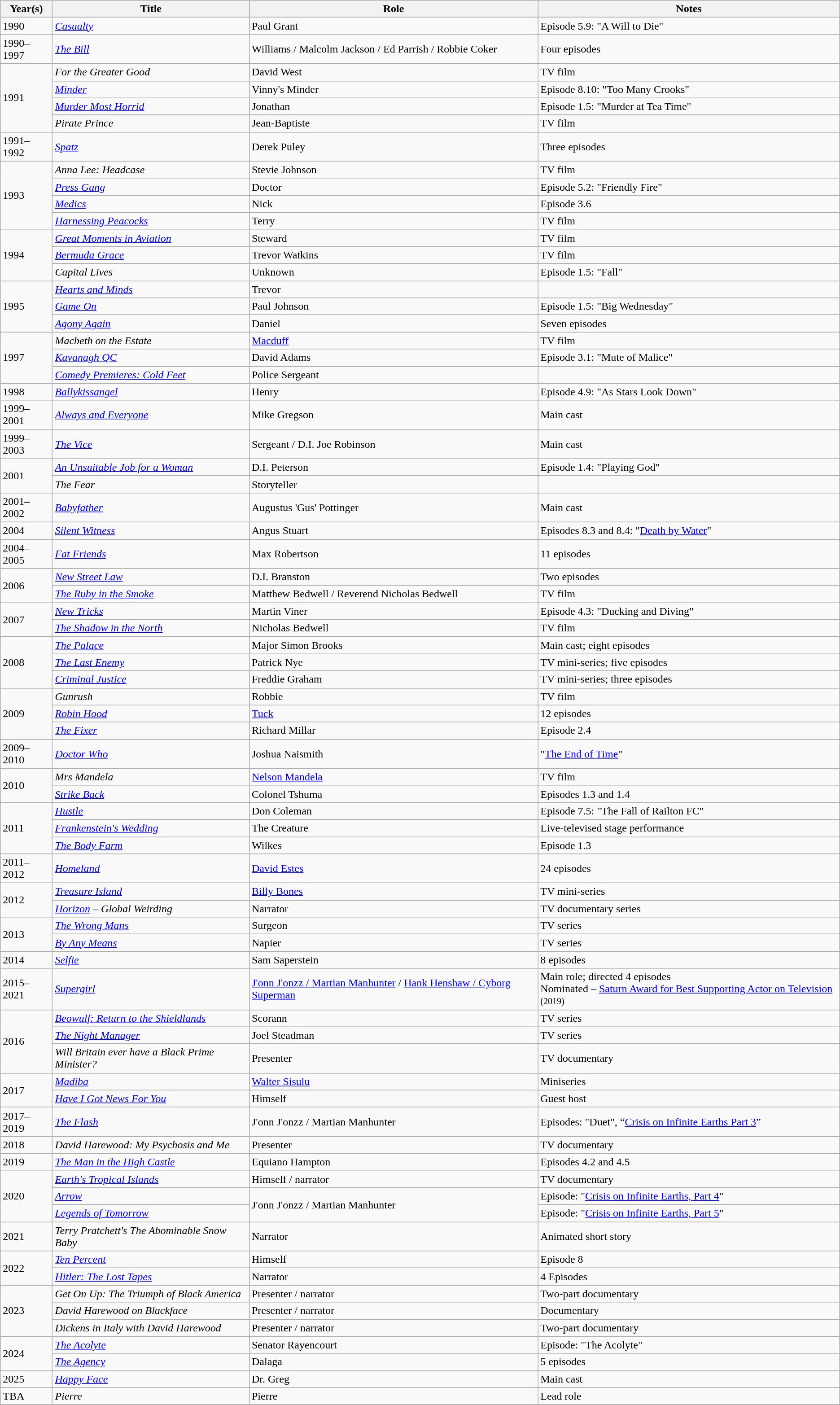<table class="wikitable sortable">
<tr>
<th>Year(s)</th>
<th>Title</th>
<th>Role</th>
<th class="unsortable">Notes</th>
</tr>
<tr>
<td>1990</td>
<td><em><a href='#'>Casualty</a></em></td>
<td>Paul Grant</td>
<td>Episode 5.9: "A Will to Die"</td>
</tr>
<tr>
<td>1990–1997</td>
<td><em><a href='#'>The Bill</a></em></td>
<td>Williams / Malcolm Jackson / Ed Parrish / Robbie Coker</td>
<td>Four episodes</td>
</tr>
<tr>
<td rowspan=4>1991</td>
<td><em>For the Greater Good</em></td>
<td>David West</td>
<td>TV film</td>
</tr>
<tr>
<td><em><a href='#'>Minder</a></em></td>
<td>Vinny's Minder</td>
<td>Episode 8.10: "Too Many Crooks"</td>
</tr>
<tr>
<td><em><a href='#'>Murder Most Horrid</a></em></td>
<td>Jonathan</td>
<td>Episode 1.5: "Murder at Tea Time"</td>
</tr>
<tr>
<td><em>Pirate Prince</em></td>
<td>Jean-Baptiste</td>
<td>TV film</td>
</tr>
<tr>
<td>1991–1992</td>
<td><em><a href='#'>Spatz</a></em></td>
<td>Derek Puley</td>
<td>Three episodes</td>
</tr>
<tr>
<td rowspan=4>1993</td>
<td><em>Anna Lee: Headcase</em></td>
<td>Stevie Johnson</td>
<td>TV film</td>
</tr>
<tr>
<td><em><a href='#'>Press Gang</a></em></td>
<td>Doctor</td>
<td>Episode 5.2: "Friendly Fire"</td>
</tr>
<tr>
<td><em><a href='#'>Medics</a></em></td>
<td>Nick</td>
<td>Episode 3.6</td>
</tr>
<tr>
<td><em><a href='#'>Harnessing Peacocks</a></em></td>
<td>Terry</td>
<td>TV film</td>
</tr>
<tr>
<td rowspan=3>1994</td>
<td><em><a href='#'>Great Moments in Aviation</a></em></td>
<td>Steward</td>
<td>TV film</td>
</tr>
<tr>
<td><em><a href='#'>Bermuda Grace</a></em></td>
<td>Trevor Watkins</td>
<td>TV film</td>
</tr>
<tr>
<td><em>Capital Lives</em></td>
<td>Unknown</td>
<td>Episode 1.5: "Fall"</td>
</tr>
<tr>
<td rowspan=3>1995</td>
<td><em><a href='#'>Hearts and Minds</a></em></td>
<td>Trevor</td>
<td></td>
</tr>
<tr>
<td><em><a href='#'>Game On</a></em></td>
<td>Paul Johnson</td>
<td>Episode 1.5: "Big Wednesday"</td>
</tr>
<tr>
<td><em><a href='#'>Agony Again</a></em></td>
<td>Daniel</td>
<td>Seven episodes</td>
</tr>
<tr>
<td rowspan=3>1997</td>
<td><em>Macbeth on the Estate</em></td>
<td><a href='#'>Macduff</a></td>
<td>TV film</td>
</tr>
<tr>
<td><em><a href='#'>Kavanagh QC</a></em></td>
<td>David Adams</td>
<td>Episode 3.1: "Mute of Malice"</td>
</tr>
<tr>
<td><em><a href='#'>Comedy Premieres: Cold Feet</a></em></td>
<td>Police Sergeant</td>
<td></td>
</tr>
<tr>
<td>1998</td>
<td><em><a href='#'>Ballykissangel</a></em></td>
<td>Henry</td>
<td>Episode 4.9: "As Stars Look Down"</td>
</tr>
<tr>
<td>1999–2001</td>
<td><em><a href='#'>Always and Everyone</a></em></td>
<td>Mike Gregson</td>
<td>Main cast</td>
</tr>
<tr>
<td>1999–2003</td>
<td><em><a href='#'>The Vice</a></em></td>
<td>Sergeant / D.I. Joe Robinson</td>
<td>Main cast</td>
</tr>
<tr>
<td rowspan=2>2001</td>
<td><em><a href='#'>An Unsuitable Job for a Woman</a></em></td>
<td>D.I. Peterson</td>
<td>Episode 1.4: "Playing God"</td>
</tr>
<tr>
<td><em>The Fear</em></td>
<td>Storyteller</td>
<td></td>
</tr>
<tr>
<td>2001–2002</td>
<td><em><a href='#'>Babyfather</a></em></td>
<td>Augustus 'Gus' Pottinger</td>
<td>Main cast</td>
</tr>
<tr>
<td>2004</td>
<td><em><a href='#'>Silent Witness</a></em></td>
<td>Angus Stuart</td>
<td>Episodes 8.3 and 8.4: "<a href='#'>Death by Water</a>"</td>
</tr>
<tr>
<td>2004–2005</td>
<td><em><a href='#'>Fat Friends</a></em></td>
<td>Max Robertson</td>
<td>11 episodes</td>
</tr>
<tr>
<td rowspan=2>2006</td>
<td><em><a href='#'>New Street Law</a></em></td>
<td>D.I. Branston</td>
<td>Two episodes</td>
</tr>
<tr>
<td><em><a href='#'>The Ruby in the Smoke</a></em></td>
<td>Matthew Bedwell / Reverend Nicholas Bedwell</td>
<td>TV film</td>
</tr>
<tr>
<td rowspan=2>2007</td>
<td><em><a href='#'>New Tricks</a></em></td>
<td>Martin Viner</td>
<td>Episode 4.3: "Ducking and Diving"</td>
</tr>
<tr>
<td><em><a href='#'>The Shadow in the North</a></em></td>
<td>Nicholas Bedwell</td>
<td>TV film</td>
</tr>
<tr>
<td rowspan=3>2008</td>
<td><em><a href='#'>The Palace</a></em></td>
<td>Major Simon Brooks</td>
<td>Main cast; eight episodes</td>
</tr>
<tr>
<td><em><a href='#'>The Last Enemy</a></em></td>
<td>Patrick Nye</td>
<td>TV mini-series; five episodes</td>
</tr>
<tr>
<td><em><a href='#'>Criminal Justice</a></em></td>
<td>Freddie Graham</td>
<td>TV mini-series; three episodes</td>
</tr>
<tr>
<td rowspan=3>2009</td>
<td><em>Gunrush</em></td>
<td>Robbie</td>
<td>TV film</td>
</tr>
<tr>
<td><em><a href='#'>Robin Hood</a></em></td>
<td><a href='#'>Tuck</a></td>
<td>12 episodes</td>
</tr>
<tr>
<td><em><a href='#'>The Fixer</a></em></td>
<td>Richard Millar</td>
<td>Episode 2.4</td>
</tr>
<tr>
<td>2009–2010</td>
<td><em><a href='#'>Doctor Who</a></em></td>
<td>Joshua Naismith</td>
<td>"<a href='#'>The End of Time</a>"</td>
</tr>
<tr>
<td rowspan=2>2010</td>
<td><em>Mrs Mandela</em></td>
<td><a href='#'>Nelson Mandela</a></td>
<td>TV film</td>
</tr>
<tr>
<td><em><a href='#'>Strike Back</a></em></td>
<td>Colonel Tshuma</td>
<td>Episodes 1.3 and 1.4</td>
</tr>
<tr>
<td rowspan=3>2011</td>
<td><em><a href='#'>Hustle</a></em></td>
<td>Don Coleman</td>
<td>Episode 7.5: "The Fall of Railton FC"</td>
</tr>
<tr>
<td><em><a href='#'>Frankenstein's Wedding</a></em></td>
<td>The Creature</td>
<td>Live-televised stage performance</td>
</tr>
<tr>
<td><em><a href='#'>The Body Farm</a></em></td>
<td>Wilkes</td>
<td>Episode 1.3</td>
</tr>
<tr>
<td>2011–2012</td>
<td><em><a href='#'>Homeland</a></em></td>
<td><a href='#'>David Estes</a></td>
<td>24 episodes</td>
</tr>
<tr>
<td rowspan=2>2012</td>
<td><em><a href='#'>Treasure Island</a></em></td>
<td><a href='#'>Billy Bones</a></td>
<td>TV mini-series</td>
</tr>
<tr>
<td><em><a href='#'>Horizon</a> – Global Weirding</em></td>
<td>Narrator</td>
<td>TV documentary series</td>
</tr>
<tr>
<td rowspan=2>2013</td>
<td><em><a href='#'>The Wrong Mans</a></em></td>
<td>Surgeon</td>
<td>TV series</td>
</tr>
<tr>
<td><em><a href='#'>By Any Means</a></em></td>
<td>Napier</td>
<td>TV series</td>
</tr>
<tr>
<td>2014</td>
<td><em><a href='#'>Selfie</a></em></td>
<td>Sam Saperstein</td>
<td>8 episodes</td>
</tr>
<tr>
<td>2015–2021</td>
<td><em><a href='#'>Supergirl</a></em></td>
<td><a href='#'>J'onn J'onzz / Martian Manhunter</a> / <a href='#'>Hank Henshaw / Cyborg Superman</a></td>
<td>Main role; directed 4 episodes<br>Nominated – <a href='#'>Saturn Award for Best Supporting Actor on Television</a> <small>(2019)</small></td>
</tr>
<tr>
<td rowspan=3>2016</td>
<td><em><a href='#'>Beowulf: Return to the Shieldlands</a></em></td>
<td>Scorann</td>
<td>TV series</td>
</tr>
<tr>
<td><em><a href='#'>The Night Manager</a></em></td>
<td>Joel Steadman</td>
<td>TV series</td>
</tr>
<tr>
<td><em>Will Britain ever have a Black Prime Minister?</em></td>
<td>Presenter</td>
<td>TV documentary</td>
</tr>
<tr>
<td rowspan="2">2017</td>
<td><em><a href='#'>Madiba</a></em></td>
<td><a href='#'>Walter Sisulu</a></td>
<td>Miniseries</td>
</tr>
<tr>
<td><em><a href='#'>Have I Got News For You</a></em></td>
<td>Himself</td>
<td>Guest host</td>
</tr>
<tr>
<td>2017–2019</td>
<td><em><a href='#'>The Flash</a></em></td>
<td>J'onn J'onzz / Martian Manhunter</td>
<td>Episodes: "Duet", “<a href='#'>Crisis on Infinite Earths Part 3</a>”</td>
</tr>
<tr>
<td>2018</td>
<td><em> David Harewood: My Psychosis and Me</em></td>
<td>Presenter</td>
<td>TV documentary</td>
</tr>
<tr>
<td>2019</td>
<td><em><a href='#'>The Man in the High Castle</a></em></td>
<td>Equiano Hampton</td>
<td>Episodes 4.2 and 4.5</td>
</tr>
<tr>
<td rowspan=3>2020</td>
<td><em><a href='#'>Earth's Tropical Islands</a></em></td>
<td>Himself / narrator</td>
<td>TV documentary</td>
</tr>
<tr>
<td><em><a href='#'>Arrow</a></em></td>
<td rowspan=2>J'onn J'onzz / Martian Manhunter</td>
<td>Episode: "<a href='#'>Crisis on Infinite Earths, Part 4</a>"</td>
</tr>
<tr>
<td><em><a href='#'>Legends of Tomorrow</a></em></td>
<td>Episode: "<a href='#'>Crisis on Infinite Earths, Part 5</a>"</td>
</tr>
<tr>
<td>2021</td>
<td><em>Terry Pratchett's The Abominable Snow Baby</em></td>
<td>Narrator</td>
<td>Animated short story</td>
</tr>
<tr>
<td rowspan="2">2022</td>
<td><em><a href='#'>Ten Percent</a></em></td>
<td>Himself</td>
<td>Episode 8</td>
</tr>
<tr>
<td><em><a href='#'>Hitler: The Lost Tapes</a></em></td>
<td>Narrator</td>
<td>4 Episodes</td>
</tr>
<tr>
<td rowspan=3>2023</td>
<td><em>Get On Up: The Triumph of Black America</em></td>
<td>Presenter / narrator</td>
<td>Two-part documentary</td>
</tr>
<tr>
<td><em>David Harewood on Blackface</em></td>
<td>Presenter / narrator</td>
<td>Documentary</td>
</tr>
<tr>
<td><em>Dickens in Italy with David Harewood</em></td>
<td>Presenter / narrator</td>
<td>Two-part documentary</td>
</tr>
<tr>
<td rowspan="2">2024</td>
<td><em><a href='#'>The Acolyte</a></em></td>
<td>Senator Rayencourt</td>
<td>Episode: "The Acolyte"</td>
</tr>
<tr>
<td><em><a href='#'>The Agency</a></em></td>
<td>Dalaga</td>
<td>5 episodes</td>
</tr>
<tr>
<td>2025</td>
<td><em><a href='#'>Happy Face</a></em></td>
<td>Dr. Greg</td>
<td>Main cast</td>
</tr>
<tr>
<td>TBA</td>
<td><em>Pierre</em></td>
<td>Pierre</td>
<td>Lead role</td>
</tr>
</table>
